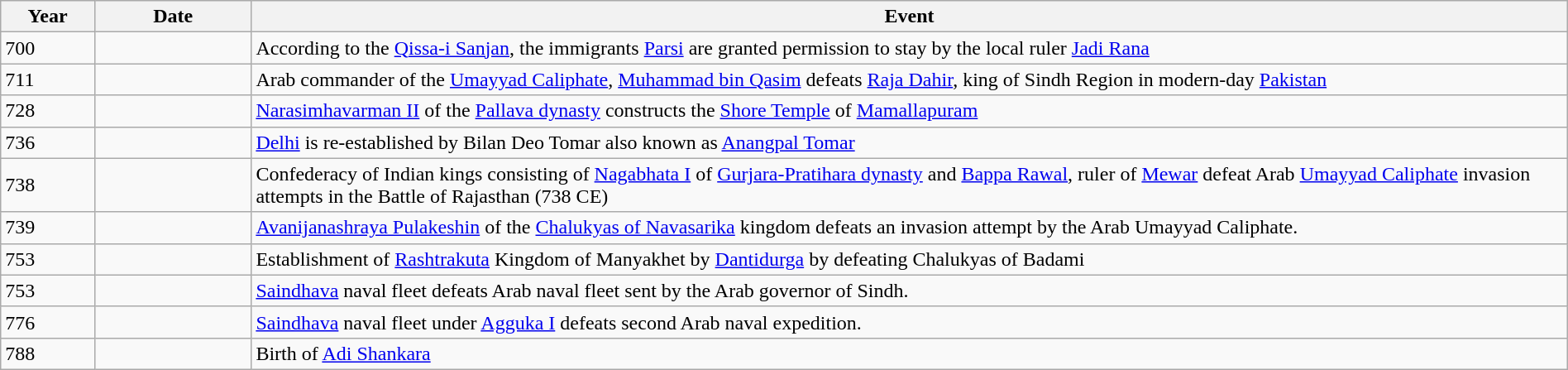<table class="wikitable" style="width:100%">
<tr>
<th style="width:6%">Year</th>
<th style="width:10%">Date</th>
<th>Event</th>
</tr>
<tr>
<td>700</td>
<td></td>
<td>According to the <a href='#'>Qissa-i Sanjan</a>, the immigrants <a href='#'>Parsi</a> are granted permission to stay by the local ruler <a href='#'>Jadi Rana</a></td>
</tr>
<tr>
<td>711</td>
<td></td>
<td>Arab commander of the <a href='#'>Umayyad Caliphate</a>, <a href='#'>Muhammad bin Qasim</a> defeats <a href='#'>Raja Dahir</a>, king of Sindh Region in modern-day <a href='#'>Pakistan</a></td>
</tr>
<tr>
<td>728</td>
<td></td>
<td><a href='#'>Narasimhavarman II</a> of the <a href='#'>Pallava dynasty</a> constructs the <a href='#'>Shore Temple</a> of <a href='#'>Mamallapuram</a></td>
</tr>
<tr>
<td>736</td>
<td></td>
<td><a href='#'>Delhi</a> is re-established by Bilan Deo Tomar also known as <a href='#'>Anangpal Tomar</a></td>
</tr>
<tr>
<td>738</td>
<td></td>
<td>Confederacy of Indian kings consisting of <a href='#'>Nagabhata I</a> of <a href='#'>Gurjara-Pratihara dynasty</a> and <a href='#'>Bappa Rawal</a>, ruler of <a href='#'>Mewar</a> defeat Arab <a href='#'>Umayyad Caliphate</a> invasion attempts in the Battle of Rajasthan (738 CE)</td>
</tr>
<tr>
<td>739</td>
<td></td>
<td><a href='#'>Avanijanashraya Pulakeshin</a> of the <a href='#'>Chalukyas of Navasarika</a> kingdom defeats an invasion attempt by the Arab Umayyad Caliphate.</td>
</tr>
<tr>
<td>753</td>
<td></td>
<td>Establishment of <a href='#'>Rashtrakuta</a> Kingdom of Manyakhet by <a href='#'>Dantidurga</a> by defeating Chalukyas of Badami</td>
</tr>
<tr>
<td>753</td>
<td></td>
<td><a href='#'>Saindhava</a> naval fleet defeats Arab naval fleet sent by the Arab governor of Sindh.</td>
</tr>
<tr>
<td>776</td>
<td></td>
<td><a href='#'>Saindhava</a> naval fleet under <a href='#'>Agguka I</a> defeats second Arab naval expedition.</td>
</tr>
<tr>
<td>788</td>
<td></td>
<td>Birth of <a href='#'>Adi Shankara</a></td>
</tr>
</table>
